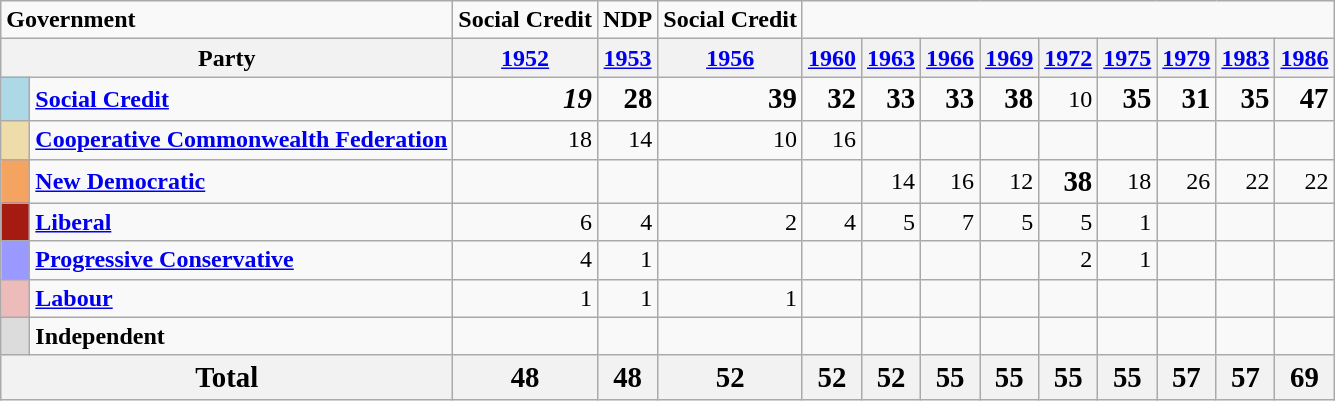<table class="wikitable">
<tr>
<td colspan = "2"><strong>Government</strong></td>
<td><strong>Social Credit</strong></td>
<td><strong>NDP</strong></td>
<td><strong>Social Credit</strong></td>
</tr>
<tr>
<th colspan = "2">Party</th>
<th><a href='#'>1952</a></th>
<th><a href='#'>1953</a></th>
<th><a href='#'>1956</a></th>
<th><a href='#'>1960</a></th>
<th><a href='#'>1963</a></th>
<th><a href='#'>1966</a></th>
<th><a href='#'>1969</a></th>
<th><a href='#'>1972</a></th>
<th><a href='#'>1975</a></th>
<th><a href='#'>1979</a></th>
<th><a href='#'>1983</a></th>
<th><a href='#'>1986</a></th>
</tr>
<tr align = "right">
<td bgcolor="#ADD8E6">   </td>
<td align="left"><strong><a href='#'>Social Credit</a></strong></td>
<td><strong><em><big>19</big></em></strong></td>
<td><strong><big>28</big></strong></td>
<td><strong><big>39</big></strong></td>
<td><strong><big>32</big></strong></td>
<td><strong><big>33</big></strong></td>
<td><strong><big>33</big></strong></td>
<td><strong><big>38</big></strong></td>
<td>10</td>
<td><strong><big>35</big></strong></td>
<td><strong><big>31</big></strong></td>
<td><strong><big>35</big></strong></td>
<td><strong><big>47</big></strong></td>
</tr>
<tr align = "right">
<td bgcolor="#EEDDAA">   </td>
<td align="left"><strong><a href='#'>Cooperative Commonwealth Federation</a></strong></td>
<td>18</td>
<td>14</td>
<td>10</td>
<td>16</td>
<td></td>
<td></td>
<td></td>
<td></td>
<td></td>
<td></td>
<td></td>
</tr>
<tr align = "right">
<td bgcolor="#F4A460">   </td>
<td align="left"><strong><a href='#'>New Democratic</a></strong></td>
<td></td>
<td></td>
<td></td>
<td></td>
<td>14</td>
<td>16</td>
<td>12</td>
<td><strong><big>38</big></strong></td>
<td>18</td>
<td>26</td>
<td>22</td>
<td>22</td>
</tr>
<tr align = "right">
<td bgcolor="#A51B12">   </td>
<td align="left"><strong><a href='#'>Liberal</a></strong></td>
<td>6</td>
<td>4</td>
<td>2</td>
<td>4</td>
<td>5</td>
<td>7</td>
<td>5</td>
<td>5</td>
<td>1</td>
<td></td>
<td></td>
<td></td>
</tr>
<tr align = "right">
<td bgcolor="#9999FF">   </td>
<td align="left"><strong><a href='#'>Progressive Conservative</a></strong></td>
<td>4</td>
<td>1</td>
<td></td>
<td></td>
<td></td>
<td></td>
<td></td>
<td>2</td>
<td>1</td>
<td></td>
<td></td>
<td></td>
</tr>
<tr align = "right">
<td bgcolor="#EEBBBB">   </td>
<td align="left"><strong><a href='#'>Labour</a></strong></td>
<td>1</td>
<td>1</td>
<td>1</td>
<td></td>
<td></td>
<td></td>
<td></td>
<td></td>
<td></td>
<td></td>
<td></td>
<td></td>
</tr>
<tr align = "right">
<td bgcolor="#DCDCDC">   </td>
<td align="left"><strong>Independent</strong></td>
<td></td>
<td></td>
<td></td>
<td></td>
<td></td>
<td></td>
<td></td>
<td></td>
<td></td>
<td></td>
<td></td>
<td></td>
</tr>
<tr align = "right">
<th colspan="2" align="left"><strong><big>Total</big></strong></th>
<th><big>48</big></th>
<th><big>48</big></th>
<th><big>52</big></th>
<th><big>52</big></th>
<th><big>52</big></th>
<th><big>55</big></th>
<th><big>55</big></th>
<th><big>55</big></th>
<th><big>55</big></th>
<th><big>57</big></th>
<th><big>57</big></th>
<th><big>69</big></th>
</tr>
</table>
